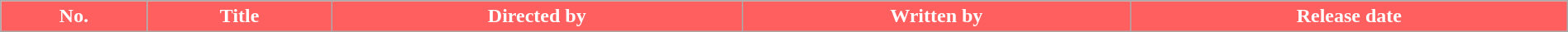<table class="wikitable plainrowheaders" style="width: 100%; margin-right: 0;">
<tr style="color:white">
<th style="background:#FF5F5F;">No.</th>
<th style="background:#FF5F5F;">Title</th>
<th style="background:#FF5F5F;">Directed by</th>
<th style="background:#FF5F5F;">Written by</th>
<th style="background:#FF5F5F;">Release date<br>










</th>
</tr>
</table>
